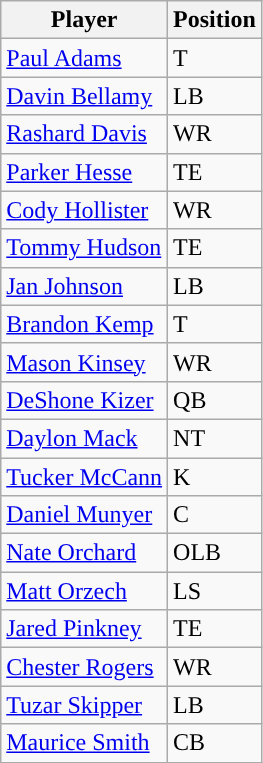<table class="wikitable sortable">
<tr>
<th>Player</th>
<th>Position</th>
</tr>
<tr>
<td><a href='#'>Paul Adams</a></td>
<td>T</td>
</tr>
<tr>
<td><a href='#'>Davin Bellamy</a></td>
<td>LB</td>
</tr>
<tr>
<td><a href='#'>Rashard Davis</a></td>
<td>WR</td>
</tr>
<tr>
<td><a href='#'>Parker Hesse</a></td>
<td>TE</td>
</tr>
<tr>
<td><a href='#'>Cody Hollister</a></td>
<td>WR</td>
</tr>
<tr>
<td><a href='#'>Tommy Hudson</a></td>
<td>TE</td>
</tr>
<tr>
<td><a href='#'>Jan Johnson</a></td>
<td>LB</td>
</tr>
<tr>
<td><a href='#'>Brandon Kemp</a></td>
<td>T</td>
</tr>
<tr>
<td><a href='#'>Mason Kinsey</a></td>
<td>WR</td>
</tr>
<tr>
<td><a href='#'>DeShone Kizer</a></td>
<td>QB</td>
</tr>
<tr>
<td><a href='#'>Daylon Mack</a></td>
<td>NT</td>
</tr>
<tr>
<td><a href='#'>Tucker McCann</a></td>
<td>K</td>
</tr>
<tr>
<td><a href='#'>Daniel Munyer</a></td>
<td>C</td>
</tr>
<tr>
<td><a href='#'>Nate Orchard</a></td>
<td>OLB</td>
</tr>
<tr>
<td><a href='#'>Matt Orzech</a></td>
<td>LS</td>
</tr>
<tr>
<td><a href='#'>Jared Pinkney</a></td>
<td>TE</td>
</tr>
<tr>
<td><a href='#'>Chester Rogers</a></td>
<td>WR</td>
</tr>
<tr>
<td><a href='#'>Tuzar Skipper</a></td>
<td>LB</td>
</tr>
<tr>
<td><a href='#'>Maurice Smith</a></td>
<td>CB</td>
</tr>
</table>
